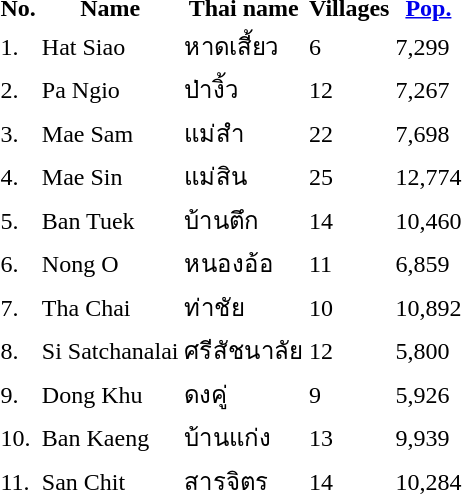<table>
<tr>
<th>No.</th>
<th>Name</th>
<th>Thai name</th>
<th>Villages</th>
<th><a href='#'>Pop.</a></th>
</tr>
<tr>
<td>1.</td>
<td>Hat Siao</td>
<td>หาดเสี้ยว</td>
<td>6</td>
<td>7,299</td>
<td></td>
</tr>
<tr>
<td>2.</td>
<td>Pa Ngio</td>
<td>ป่างิ้ว</td>
<td>12</td>
<td>7,267</td>
<td></td>
</tr>
<tr>
<td>3.</td>
<td>Mae Sam</td>
<td>แม่สำ</td>
<td>22</td>
<td>7,698</td>
<td></td>
</tr>
<tr>
<td>4.</td>
<td>Mae Sin</td>
<td>แม่สิน</td>
<td>25</td>
<td>12,774</td>
<td></td>
</tr>
<tr>
<td>5.</td>
<td>Ban Tuek</td>
<td>บ้านตึก</td>
<td>14</td>
<td>10,460</td>
<td></td>
</tr>
<tr>
<td>6.</td>
<td>Nong O</td>
<td>หนองอ้อ</td>
<td>11</td>
<td>6,859</td>
<td></td>
</tr>
<tr>
<td>7.</td>
<td>Tha Chai</td>
<td>ท่าชัย</td>
<td>10</td>
<td>10,892</td>
<td></td>
</tr>
<tr>
<td>8.</td>
<td>Si Satchanalai</td>
<td>ศรีสัชนาลัย</td>
<td>12</td>
<td>5,800</td>
<td></td>
</tr>
<tr>
<td>9.</td>
<td>Dong Khu</td>
<td>ดงคู่</td>
<td>9</td>
<td>5,926</td>
<td></td>
</tr>
<tr>
<td>10.</td>
<td>Ban Kaeng</td>
<td>บ้านแก่ง</td>
<td>13</td>
<td>9,939</td>
<td></td>
</tr>
<tr>
<td>11.</td>
<td>San Chit</td>
<td>สารจิตร</td>
<td>14</td>
<td>10,284</td>
<td></td>
</tr>
</table>
